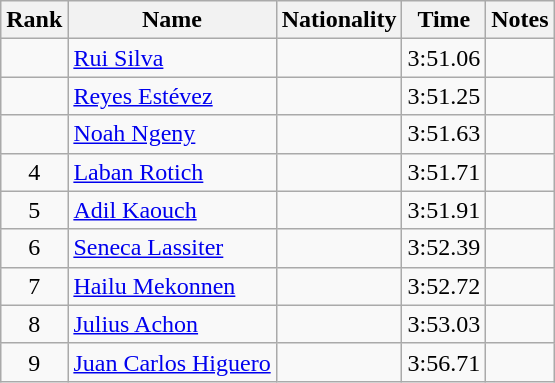<table class="wikitable sortable" style="text-align:center">
<tr>
<th>Rank</th>
<th>Name</th>
<th>Nationality</th>
<th>Time</th>
<th>Notes</th>
</tr>
<tr>
<td></td>
<td align="left"><a href='#'>Rui Silva</a></td>
<td align=left></td>
<td>3:51.06</td>
<td></td>
</tr>
<tr>
<td></td>
<td align="left"><a href='#'>Reyes Estévez</a></td>
<td align=left></td>
<td>3:51.25</td>
<td></td>
</tr>
<tr>
<td></td>
<td align="left"><a href='#'>Noah Ngeny</a></td>
<td align=left></td>
<td>3:51.63</td>
<td></td>
</tr>
<tr>
<td>4</td>
<td align="left"><a href='#'>Laban Rotich</a></td>
<td align=left></td>
<td>3:51.71</td>
<td></td>
</tr>
<tr>
<td>5</td>
<td align="left"><a href='#'>Adil Kaouch</a></td>
<td align=left></td>
<td>3:51.91</td>
<td></td>
</tr>
<tr>
<td>6</td>
<td align="left"><a href='#'>Seneca Lassiter</a></td>
<td align=left></td>
<td>3:52.39</td>
<td></td>
</tr>
<tr>
<td>7</td>
<td align="left"><a href='#'>Hailu Mekonnen</a></td>
<td align=left></td>
<td>3:52.72</td>
<td></td>
</tr>
<tr>
<td>8</td>
<td align="left"><a href='#'>Julius Achon</a></td>
<td align=left></td>
<td>3:53.03</td>
<td></td>
</tr>
<tr>
<td>9</td>
<td align="left"><a href='#'>Juan Carlos Higuero</a></td>
<td align=left></td>
<td>3:56.71</td>
<td></td>
</tr>
</table>
